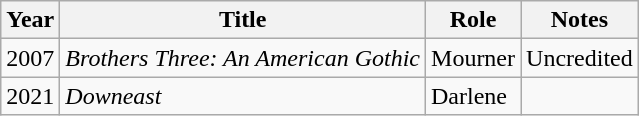<table class="wikitable sortable">
<tr>
<th>Year</th>
<th>Title</th>
<th>Role</th>
<th>Notes</th>
</tr>
<tr>
<td>2007</td>
<td><em>Brothers Three: An American Gothic</em></td>
<td>Mourner</td>
<td>Uncredited</td>
</tr>
<tr>
<td>2021</td>
<td><em>Downeast</em></td>
<td>Darlene</td>
<td></td>
</tr>
</table>
